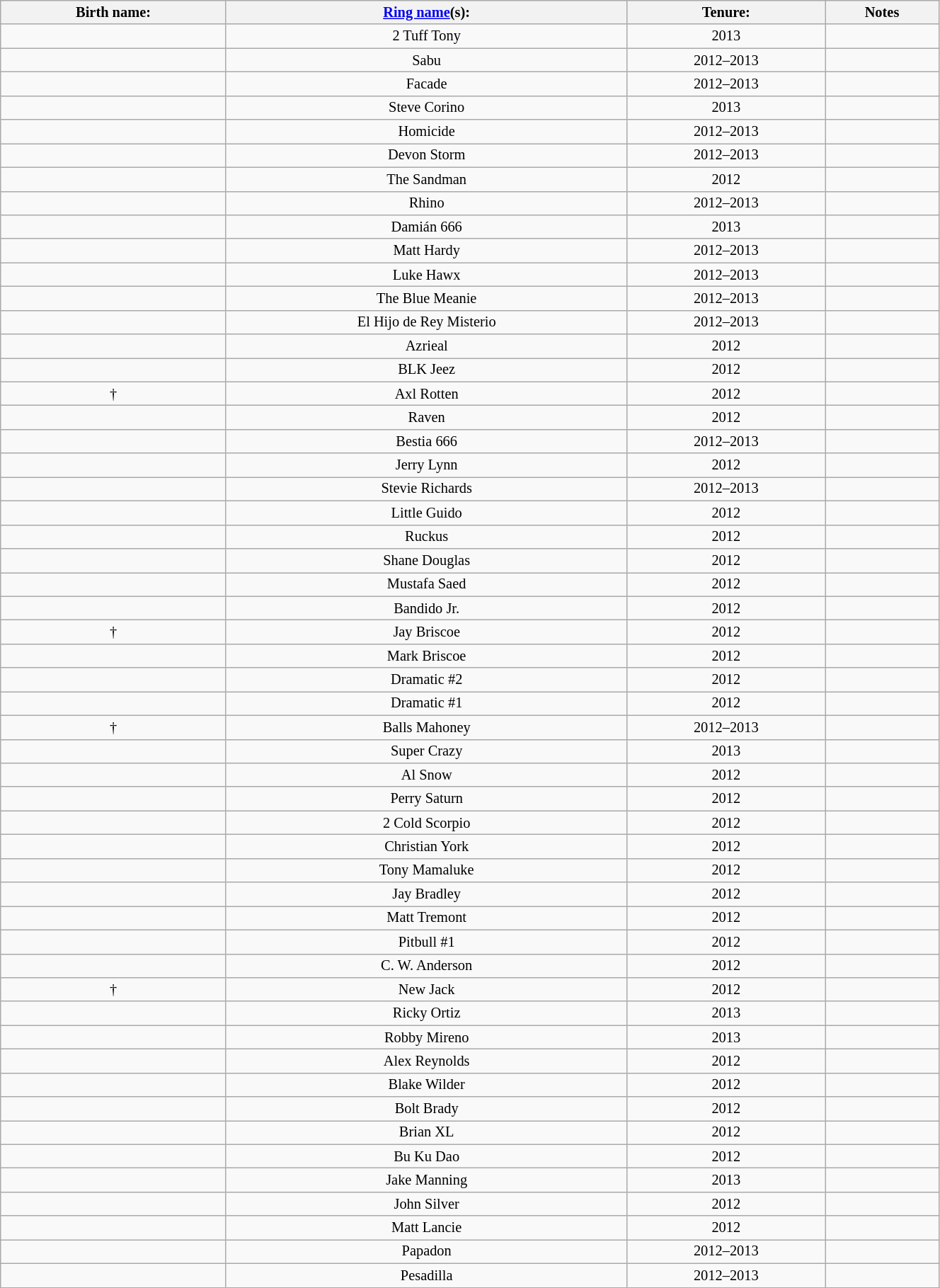<table class="sortable wikitable" style="font-size:85%; text-align:center; width:70%;">
<tr>
<th>Birth name:</th>
<th><a href='#'>Ring name</a>(s):</th>
<th>Tenure:</th>
<th>Notes</th>
</tr>
<tr>
<td></td>
<td>2 Tuff Tony</td>
<td sort>2013</td>
<td></td>
</tr>
<tr>
<td></td>
<td>Sabu</td>
<td sort>2012–2013</td>
<td></td>
</tr>
<tr>
<td></td>
<td>Facade</td>
<td sort>2012–2013</td>
<td></td>
</tr>
<tr>
<td></td>
<td>Steve Corino</td>
<td sort>2013</td>
<td></td>
</tr>
<tr>
<td></td>
<td>Homicide</td>
<td sort>2012–2013</td>
<td></td>
</tr>
<tr>
<td></td>
<td>Devon Storm</td>
<td sort>2012–2013</td>
<td></td>
</tr>
<tr>
<td></td>
<td>The Sandman</td>
<td sort>2012</td>
<td></td>
</tr>
<tr>
<td></td>
<td>Rhino</td>
<td sort>2012–2013</td>
<td></td>
</tr>
<tr>
<td></td>
<td>Damián 666</td>
<td sort>2013</td>
<td></td>
</tr>
<tr>
<td></td>
<td>Matt Hardy</td>
<td sort>2012–2013</td>
<td></td>
</tr>
<tr>
<td></td>
<td>Luke Hawx</td>
<td sort>2012–2013</td>
<td></td>
</tr>
<tr>
<td></td>
<td>The Blue Meanie</td>
<td sort>2012–2013</td>
<td></td>
</tr>
<tr>
<td></td>
<td>El Hijo de Rey Misterio</td>
<td sort>2012–2013</td>
<td></td>
</tr>
<tr>
<td></td>
<td>Azrieal</td>
<td sort>2012</td>
<td></td>
</tr>
<tr>
<td></td>
<td>BLK Jeez</td>
<td sort>2012</td>
<td></td>
</tr>
<tr>
<td>†</td>
<td>Axl Rotten</td>
<td sort>2012</td>
<td></td>
</tr>
<tr>
<td></td>
<td>Raven</td>
<td sort>2012</td>
<td></td>
</tr>
<tr>
<td></td>
<td>Bestia 666</td>
<td sort>2012–2013</td>
<td></td>
</tr>
<tr>
<td></td>
<td>Jerry Lynn</td>
<td sort>2012</td>
<td></td>
</tr>
<tr>
<td></td>
<td>Stevie Richards</td>
<td sort>2012–2013</td>
<td></td>
</tr>
<tr>
<td></td>
<td>Little Guido</td>
<td sort>2012</td>
<td></td>
</tr>
<tr>
<td></td>
<td>Ruckus</td>
<td sort>2012</td>
<td></td>
</tr>
<tr>
<td></td>
<td>Shane Douglas</td>
<td sort>2012</td>
<td></td>
</tr>
<tr>
<td></td>
<td>Mustafa Saed</td>
<td sort>2012</td>
<td></td>
</tr>
<tr>
<td></td>
<td>Bandido Jr.</td>
<td sort>2012</td>
<td></td>
</tr>
<tr>
<td>†</td>
<td>Jay Briscoe</td>
<td sort>2012</td>
<td></td>
</tr>
<tr>
<td></td>
<td>Mark Briscoe</td>
<td sort>2012</td>
<td></td>
</tr>
<tr>
<td></td>
<td>Dramatic #2</td>
<td sort>2012</td>
<td></td>
</tr>
<tr>
<td></td>
<td>Dramatic #1</td>
<td sort>2012</td>
<td></td>
</tr>
<tr>
<td>†</td>
<td>Balls Mahoney</td>
<td sort>2012–2013</td>
<td></td>
</tr>
<tr>
<td></td>
<td>Super Crazy</td>
<td sort>2013</td>
<td></td>
</tr>
<tr>
<td></td>
<td>Al Snow</td>
<td sort>2012</td>
<td></td>
</tr>
<tr>
<td></td>
<td>Perry Saturn</td>
<td sort>2012</td>
<td></td>
</tr>
<tr>
<td></td>
<td>2 Cold Scorpio</td>
<td sort>2012</td>
<td></td>
</tr>
<tr>
<td></td>
<td>Christian York</td>
<td sort>2012</td>
<td></td>
</tr>
<tr>
<td></td>
<td>Tony Mamaluke</td>
<td sort>2012</td>
<td></td>
</tr>
<tr>
<td></td>
<td>Jay Bradley</td>
<td sort>2012</td>
<td></td>
</tr>
<tr>
<td></td>
<td>Matt Tremont</td>
<td sort>2012</td>
<td></td>
</tr>
<tr>
<td></td>
<td>Pitbull #1</td>
<td sort>2012</td>
<td></td>
</tr>
<tr>
<td></td>
<td>C. W. Anderson</td>
<td sort>2012</td>
<td></td>
</tr>
<tr>
<td>†</td>
<td>New Jack</td>
<td sort>2012</td>
<td></td>
</tr>
<tr>
<td></td>
<td>Ricky Ortiz</td>
<td sort>2013</td>
<td></td>
</tr>
<tr>
<td></td>
<td>Robby Mireno</td>
<td sort>2013</td>
<td></td>
</tr>
<tr>
<td></td>
<td>Alex Reynolds</td>
<td sort>2012</td>
<td></td>
</tr>
<tr>
<td></td>
<td>Blake Wilder</td>
<td sort>2012</td>
<td></td>
</tr>
<tr>
<td></td>
<td>Bolt Brady</td>
<td sort>2012</td>
<td></td>
</tr>
<tr>
<td></td>
<td>Brian XL</td>
<td sort>2012</td>
<td></td>
</tr>
<tr>
<td></td>
<td>Bu Ku Dao</td>
<td sort>2012</td>
<td></td>
</tr>
<tr>
<td></td>
<td>Jake Manning</td>
<td sort>2013</td>
<td></td>
</tr>
<tr>
<td></td>
<td>John Silver</td>
<td sort>2012</td>
<td></td>
</tr>
<tr>
<td></td>
<td>Matt Lancie</td>
<td sort>2012</td>
<td></td>
</tr>
<tr>
<td></td>
<td>Papadon</td>
<td sort>2012–2013</td>
<td></td>
</tr>
<tr>
<td></td>
<td>Pesadilla</td>
<td sort>2012–2013</td>
<td></td>
</tr>
</table>
